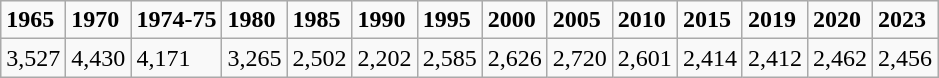<table class="wikitable">
<tr>
<td><strong>1965</strong></td>
<td><strong>1970</strong></td>
<td><strong>1974-75</strong></td>
<td><strong>1980</strong></td>
<td><strong>1985</strong></td>
<td><strong>1990</strong></td>
<td><strong>1995</strong></td>
<td><strong>2000</strong></td>
<td><strong>2005</strong></td>
<td><strong>2010</strong></td>
<td><strong>2015</strong></td>
<td><strong>2019</strong></td>
<td><strong>2020</strong></td>
<td><strong>2023</strong></td>
</tr>
<tr>
<td>3,527</td>
<td>4,430</td>
<td>4,171</td>
<td>3,265</td>
<td>2,502</td>
<td>2,202</td>
<td>2,585</td>
<td>2,626</td>
<td>2,720</td>
<td>2,601</td>
<td>2,414</td>
<td>2,412</td>
<td>2,462</td>
<td>2,456</td>
</tr>
</table>
